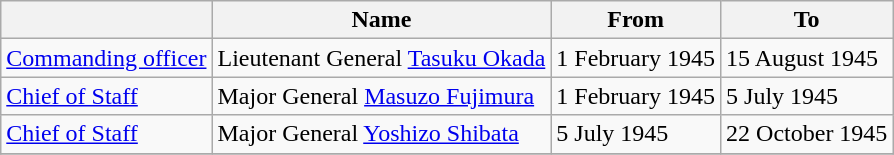<table class=wikitable>
<tr>
<th></th>
<th>Name</th>
<th>From</th>
<th>To</th>
</tr>
<tr>
<td><a href='#'>Commanding officer</a></td>
<td>Lieutenant General <a href='#'>Tasuku Okada</a></td>
<td>1 February 1945</td>
<td>15 August 1945</td>
</tr>
<tr>
<td><a href='#'>Chief of Staff</a></td>
<td>Major General <a href='#'>Masuzo Fujimura</a></td>
<td>1 February 1945</td>
<td>5 July 1945</td>
</tr>
<tr>
<td><a href='#'>Chief of Staff</a></td>
<td>Major General <a href='#'>Yoshizo Shibata</a></td>
<td>5 July 1945</td>
<td>22 October 1945</td>
</tr>
<tr>
</tr>
</table>
